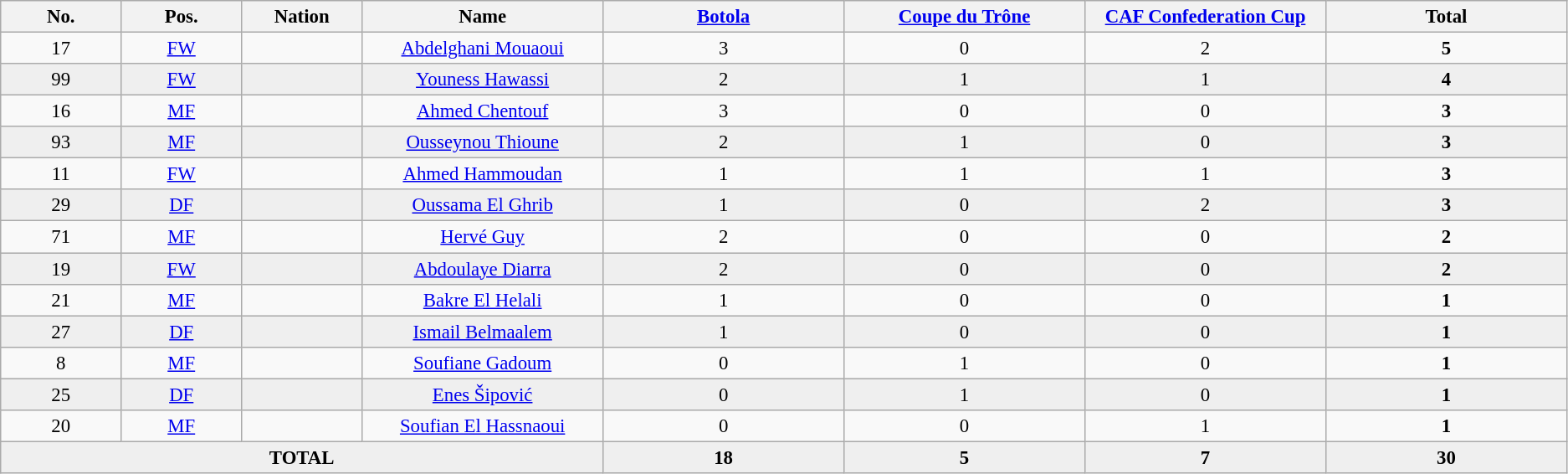<table class="wikitable sortable" style="font-size: 95%; text-align: center">
<tr>
<th width="5%"><strong>No.</strong></th>
<th width="5%"><strong>Pos.</strong></th>
<th width="5%"><strong>Nation</strong></th>
<th width="10%"><strong>Name</strong></th>
<th width="10%"><a href='#'>Botola</a></th>
<th width="10%"><a href='#'>Coupe du Trône</a></th>
<th width="10%"><a href='#'>CAF Confederation Cup</a></th>
<th width="10%">Total</th>
</tr>
<tr>
<td>17</td>
<td><a href='#'>FW</a></td>
<td></td>
<td><a href='#'>Abdelghani Mouaoui</a></td>
<td>3 </td>
<td>0 </td>
<td>2 </td>
<td><strong>5</strong> </td>
</tr>
<tr bgcolor="#EFEFEF">
<td>99</td>
<td><a href='#'>FW</a></td>
<td></td>
<td><a href='#'>Youness Hawassi</a></td>
<td>2 </td>
<td>1 </td>
<td>1 </td>
<td><strong>4</strong> </td>
</tr>
<tr>
<td>16</td>
<td><a href='#'>MF</a></td>
<td></td>
<td><a href='#'>Ahmed Chentouf</a></td>
<td>3 </td>
<td>0 </td>
<td>0 </td>
<td><strong>3</strong> </td>
</tr>
<tr bgcolor="#EFEFEF">
<td>93</td>
<td><a href='#'>MF</a></td>
<td></td>
<td><a href='#'>Ousseynou Thioune</a></td>
<td>2 </td>
<td>1 </td>
<td>0 </td>
<td><strong>3</strong> </td>
</tr>
<tr>
<td>11</td>
<td><a href='#'>FW</a></td>
<td></td>
<td><a href='#'>Ahmed Hammoudan</a></td>
<td>1 </td>
<td>1 </td>
<td>1 </td>
<td><strong>3</strong> </td>
</tr>
<tr bgcolor="#EFEFEF">
<td>29</td>
<td><a href='#'>DF</a></td>
<td></td>
<td><a href='#'>Oussama El Ghrib</a></td>
<td>1 </td>
<td>0 </td>
<td>2 </td>
<td><strong>3</strong> </td>
</tr>
<tr>
<td>71</td>
<td><a href='#'>MF</a></td>
<td></td>
<td><a href='#'>Hervé Guy</a></td>
<td>2 </td>
<td>0 </td>
<td>0 </td>
<td><strong>2</strong> </td>
</tr>
<tr bgcolor="#EFEFEF">
<td>19</td>
<td><a href='#'>FW</a></td>
<td></td>
<td><a href='#'>Abdoulaye Diarra</a></td>
<td>2 </td>
<td>0 </td>
<td>0 </td>
<td><strong>2</strong> </td>
</tr>
<tr>
<td>21</td>
<td><a href='#'>MF</a></td>
<td></td>
<td><a href='#'>Bakre El Helali</a></td>
<td>1 </td>
<td>0 </td>
<td>0 </td>
<td><strong>1</strong> </td>
</tr>
<tr bgcolor="#EFEFEF">
<td>27</td>
<td><a href='#'>DF</a></td>
<td></td>
<td><a href='#'>Ismail Belmaalem</a></td>
<td>1 </td>
<td>0 </td>
<td>0 </td>
<td><strong>1</strong> </td>
</tr>
<tr>
<td>8</td>
<td><a href='#'>MF</a></td>
<td></td>
<td><a href='#'>Soufiane Gadoum</a></td>
<td>0 </td>
<td>1 </td>
<td>0 </td>
<td><strong>1</strong> </td>
</tr>
<tr bgcolor="#EFEFEF">
<td>25</td>
<td><a href='#'>DF</a></td>
<td></td>
<td><a href='#'>Enes Šipović</a></td>
<td>0 </td>
<td>1 </td>
<td>0 </td>
<td><strong>1</strong> </td>
</tr>
<tr>
<td>20</td>
<td><a href='#'>MF</a></td>
<td></td>
<td><a href='#'>Soufian El Hassnaoui</a></td>
<td>0 </td>
<td>0 </td>
<td>1 </td>
<td><strong>1</strong> </td>
</tr>
<tr bgcolor="#EFEFEF" >
<td colspan=4><strong>TOTAL</strong></td>
<td><strong>18</strong> </td>
<td><strong>5</strong> </td>
<td><strong>7</strong> </td>
<td><strong>30</strong> </td>
</tr>
</table>
